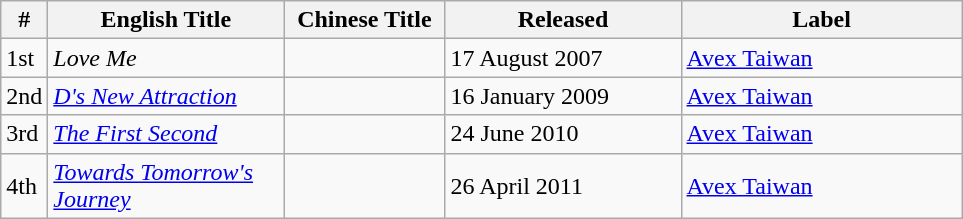<table class="wikitable">
<tr>
<th>#</th>
<th width="150px">English Title</th>
<th width="100px">Chinese Title</th>
<th width="150px">Released</th>
<th width="180px">Label</th>
</tr>
<tr>
<td>1st</td>
<td><em>Love Me</em></td>
<td></td>
<td>17 August 2007</td>
<td><a href='#'>Avex Taiwan</a></td>
</tr>
<tr>
<td>2nd</td>
<td><em><a href='#'>D's New Attraction</a></em></td>
<td></td>
<td>16 January 2009</td>
<td><a href='#'>Avex Taiwan</a></td>
</tr>
<tr>
<td>3rd</td>
<td><em><a href='#'>The First Second</a></em></td>
<td></td>
<td>24 June 2010</td>
<td><a href='#'>Avex Taiwan</a></td>
</tr>
<tr>
<td>4th</td>
<td><em><a href='#'>Towards Tomorrow's Journey</a></em></td>
<td></td>
<td>26 April 2011</td>
<td><a href='#'>Avex Taiwan</a></td>
</tr>
</table>
